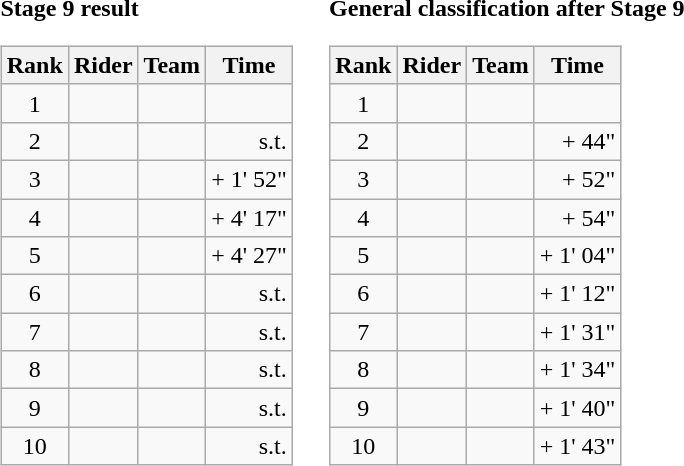<table>
<tr>
<td><strong>Stage 9 result</strong><br><table class="wikitable">
<tr>
<th scope="col">Rank</th>
<th scope="col">Rider</th>
<th scope="col">Team</th>
<th scope="col">Time</th>
</tr>
<tr>
<td style="text-align:center;">1</td>
<td></td>
<td></td>
<td style="text-align:right;"></td>
</tr>
<tr>
<td style="text-align:center;">2</td>
<td></td>
<td></td>
<td style="text-align:right;">s.t.</td>
</tr>
<tr>
<td style="text-align:center;">3</td>
<td></td>
<td></td>
<td style="text-align:right;">+ 1' 52"</td>
</tr>
<tr>
<td style="text-align:center;">4</td>
<td></td>
<td></td>
<td style="text-align:right;">+ 4' 17"</td>
</tr>
<tr>
<td style="text-align:center;">5</td>
<td></td>
<td></td>
<td style="text-align:right;">+ 4' 27"</td>
</tr>
<tr>
<td style="text-align:center;">6</td>
<td></td>
<td></td>
<td style="text-align:right;">s.t.</td>
</tr>
<tr>
<td style="text-align:center;">7</td>
<td></td>
<td></td>
<td style="text-align:right;">s.t.</td>
</tr>
<tr>
<td style="text-align:center;">8</td>
<td></td>
<td></td>
<td style="text-align:right;">s.t.</td>
</tr>
<tr>
<td style="text-align:center;">9</td>
<td></td>
<td></td>
<td style="text-align:right;">s.t.</td>
</tr>
<tr>
<td style="text-align:center;">10</td>
<td></td>
<td></td>
<td style="text-align:right;">s.t.</td>
</tr>
</table>
</td>
<td></td>
<td><strong>General classification after Stage 9</strong><br><table class="wikitable">
<tr>
<th scope="col">Rank</th>
<th scope="col">Rider</th>
<th scope="col">Team</th>
<th scope="col">Time</th>
</tr>
<tr>
<td style="text-align:center;">1</td>
<td></td>
<td></td>
<td style="text-align:right;"></td>
</tr>
<tr>
<td style="text-align:center;">2</td>
<td></td>
<td></td>
<td style="text-align:right;">+ 44"</td>
</tr>
<tr>
<td style="text-align:center;">3</td>
<td></td>
<td></td>
<td style="text-align:right;">+ 52"</td>
</tr>
<tr>
<td style="text-align:center;">4</td>
<td></td>
<td></td>
<td style="text-align:right;">+ 54"</td>
</tr>
<tr>
<td style="text-align:center;">5</td>
<td></td>
<td></td>
<td style="text-align:right;">+ 1' 04"</td>
</tr>
<tr>
<td style="text-align:center;">6</td>
<td></td>
<td></td>
<td style="text-align:right;">+ 1' 12"</td>
</tr>
<tr>
<td style="text-align:center;">7</td>
<td></td>
<td></td>
<td style="text-align:right;">+ 1' 31"</td>
</tr>
<tr>
<td style="text-align:center;">8</td>
<td></td>
<td></td>
<td style="text-align:right;">+ 1' 34"</td>
</tr>
<tr>
<td style="text-align:center;">9</td>
<td></td>
<td></td>
<td style="text-align:right;">+ 1' 40"</td>
</tr>
<tr>
<td style="text-align:center;">10</td>
<td></td>
<td></td>
<td style="text-align:right;">+ 1' 43"</td>
</tr>
</table>
</td>
</tr>
</table>
